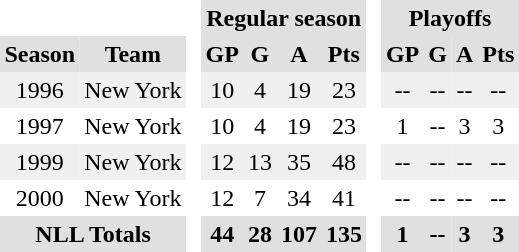<table BORDER="0" CELLPADDING="3" CELLSPACING="0">
<tr ALIGN="center" bgcolor="#e0e0e0">
<th colspan="2" bgcolor="#ffffff"> </th>
<th rowspan="99" bgcolor="#ffffff"> </th>
<th colspan="4">Regular season</th>
<th rowspan="99" bgcolor="#ffffff"> </th>
<th colspan="4">Playoffs</th>
</tr>
<tr ALIGN="center" bgcolor="#e0e0e0">
<th>Season</th>
<th>Team</th>
<th>GP</th>
<th>G</th>
<th>A</th>
<th>Pts</th>
<th>GP</th>
<th>G</th>
<th>A</th>
<th>Pts</th>
</tr>
<tr ALIGN="center" bgcolor="#f0f0f0">
<td>1996</td>
<td>New York</td>
<td>10</td>
<td>4</td>
<td>19</td>
<td>23</td>
<td>--</td>
<td>--</td>
<td>--</td>
<td>--</td>
</tr>
<tr ALIGN="center">
<td>1997</td>
<td>New York</td>
<td>10</td>
<td>4</td>
<td>19</td>
<td>23</td>
<td>1</td>
<td>--</td>
<td>3</td>
<td>3</td>
</tr>
<tr ALIGN="center" bgcolor="#f0f0f0">
<td>1999</td>
<td>New York</td>
<td>12</td>
<td>13</td>
<td>35</td>
<td>48</td>
<td>--</td>
<td>--</td>
<td>--</td>
<td>--</td>
</tr>
<tr ALIGN="center">
<td>2000</td>
<td>New York</td>
<td>12</td>
<td>7</td>
<td>34</td>
<td>41</td>
<td>--</td>
<td>--</td>
<td>--</td>
<td>--</td>
</tr>
<tr ALIGN="center" bgcolor="#e0e0e0">
<th colspan="2">NLL Totals</th>
<th>44</th>
<th>28</th>
<th>107</th>
<th>135</th>
<th>1</th>
<th>--</th>
<th>3</th>
<th>3</th>
</tr>
</table>
